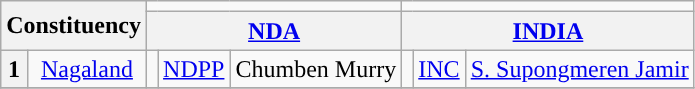<table class="wikitable sortable" style="text-align:center;">
<tr>
<th colspan="2" rowspan="2">Constituency</th>
<td colspan="3"></td>
<td colspan="3"></td>
</tr>
<tr>
<th colspan="3"><a href='#'>NDA</a></th>
<th colspan="3"><a href='#'>INDIA</a></th>
</tr>
<tr>
<th>1</th>
<td><a href='#'>Nagaland</a></td>
<td></td>
<td><a href='#'>NDPP</a></td>
<td>Chumben Murry</td>
<td></td>
<td><a href='#'>INC</a></td>
<td><a href='#'>S. Supongmeren Jamir</a></td>
</tr>
<tr>
</tr>
</table>
